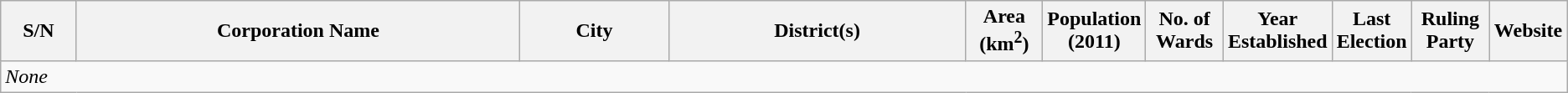<table class="wikitable sortable">
<tr>
<th style="width:05%;">S/N</th>
<th style="width:30%;">Corporation Name</th>
<th style="width:10%;">City</th>
<th style="width:20%;">District(s)</th>
<th style="width:05%;">Area (km<sup>2</sup>)</th>
<th style="width:05%;">Population (2011)</th>
<th style="width:05%;">No. of Wards</th>
<th style="width:05%;">Year Established</th>
<th style="width:05%;">Last Election</th>
<th style="width:05%;">Ruling Party</th>
<th style="width:05%;">Website<br><onlyinclude></th>
</tr>
<tr>
<td colspan="11"><em>None</em><br></onlyinclude></td>
</tr>
</table>
